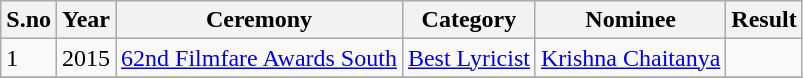<table class="wikitable">
<tr>
<th>S.no</th>
<th>Year</th>
<th>Ceremony</th>
<th>Category</th>
<th>Nominee</th>
<th>Result</th>
</tr>
<tr>
<td>1</td>
<td rowspan="1">2015</td>
<td><a href='#'>62nd Filmfare Awards South</a></td>
<td><a href='#'>Best Lyricist</a></td>
<td><a href='#'>Krishna Chaitanya</a></td>
<td></td>
</tr>
<tr>
</tr>
</table>
